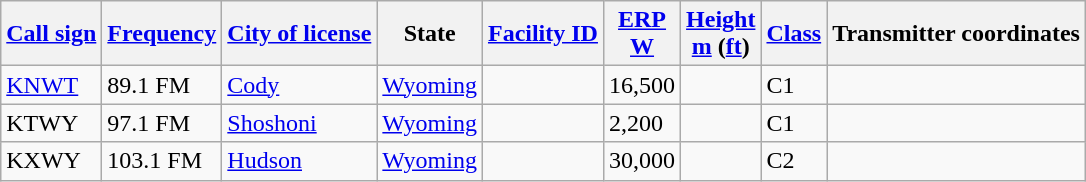<table class="wikitable sortable">
<tr>
<th><a href='#'>Call sign</a></th>
<th data-sort-type="number"><a href='#'>Frequency</a></th>
<th><a href='#'>City of license</a></th>
<th>State</th>
<th data-sort-type="number"><a href='#'>Facility ID</a></th>
<th data-sort-type="number"><a href='#'>ERP</a><br><a href='#'>W</a></th>
<th data-sort-type="number"><a href='#'>Height</a><br><a href='#'>m</a> (<a href='#'>ft</a>)</th>
<th><a href='#'>Class</a></th>
<th class="unsortable">Transmitter coordinates</th>
</tr>
<tr>
<td><a href='#'>KNWT</a></td>
<td>89.1 FM</td>
<td><a href='#'>Cody</a></td>
<td><a href='#'>Wyoming</a></td>
<td></td>
<td>16,500</td>
<td></td>
<td>C1</td>
<td></td>
</tr>
<tr>
<td>KTWY</td>
<td>97.1 FM</td>
<td><a href='#'>Shoshoni</a></td>
<td><a href='#'>Wyoming</a></td>
<td></td>
<td>2,200</td>
<td></td>
<td>C1</td>
<td></td>
</tr>
<tr>
<td>KXWY</td>
<td>103.1 FM</td>
<td><a href='#'>Hudson</a></td>
<td><a href='#'>Wyoming</a></td>
<td></td>
<td>30,000</td>
<td></td>
<td>C2</td>
<td></td>
</tr>
</table>
